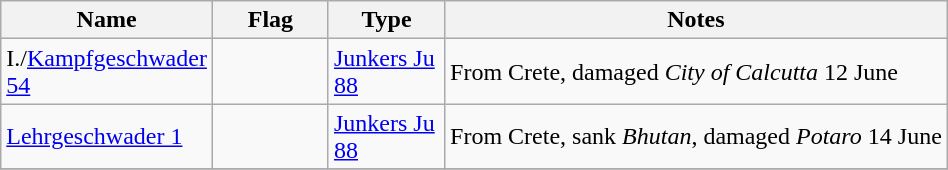<table class="wikitable sortable">
<tr>
<th scope="col" width="120px">Name</th>
<th scope="col" width="70px">Flag</th>
<th scope="col" width="70px">Type</th>
<th>Notes</th>
</tr>
<tr>
<td align="left">I./<a href='#'>Kampfgeschwader 54</a></td>
<td align="left"></td>
<td align="left"><a href='#'>Junkers Ju 88</a></td>
<td align="left">From Crete, damaged <em>City of Calcutta</em> 12 June</td>
</tr>
<tr>
<td align="left"><a href='#'>Lehrgeschwader 1</a></td>
<td align="left"></td>
<td align="left"><a href='#'>Junkers Ju 88</a></td>
<td align="left">From Crete, sank <em>Bhutan</em>, damaged <em>Potaro</em> 14 June</td>
</tr>
<tr>
</tr>
</table>
